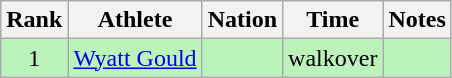<table class="wikitable sortable" style="text-align:center">
<tr>
<th>Rank</th>
<th>Athlete</th>
<th>Nation</th>
<th>Time</th>
<th>Notes</th>
</tr>
<tr bgcolor=bbf3bb>
<td>1</td>
<td align=left><a href='#'>Wyatt Gould</a></td>
<td align=left></td>
<td>walkover</td>
<td></td>
</tr>
</table>
